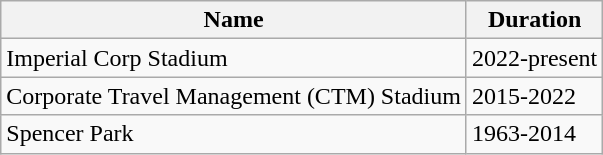<table class="wikitable">
<tr>
<th>Name</th>
<th>Duration</th>
</tr>
<tr>
<td>Imperial Corp Stadium</td>
<td>2022-present</td>
</tr>
<tr>
<td>Corporate Travel Management (CTM) Stadium</td>
<td>2015-2022</td>
</tr>
<tr>
<td>Spencer Park</td>
<td>1963-2014</td>
</tr>
</table>
